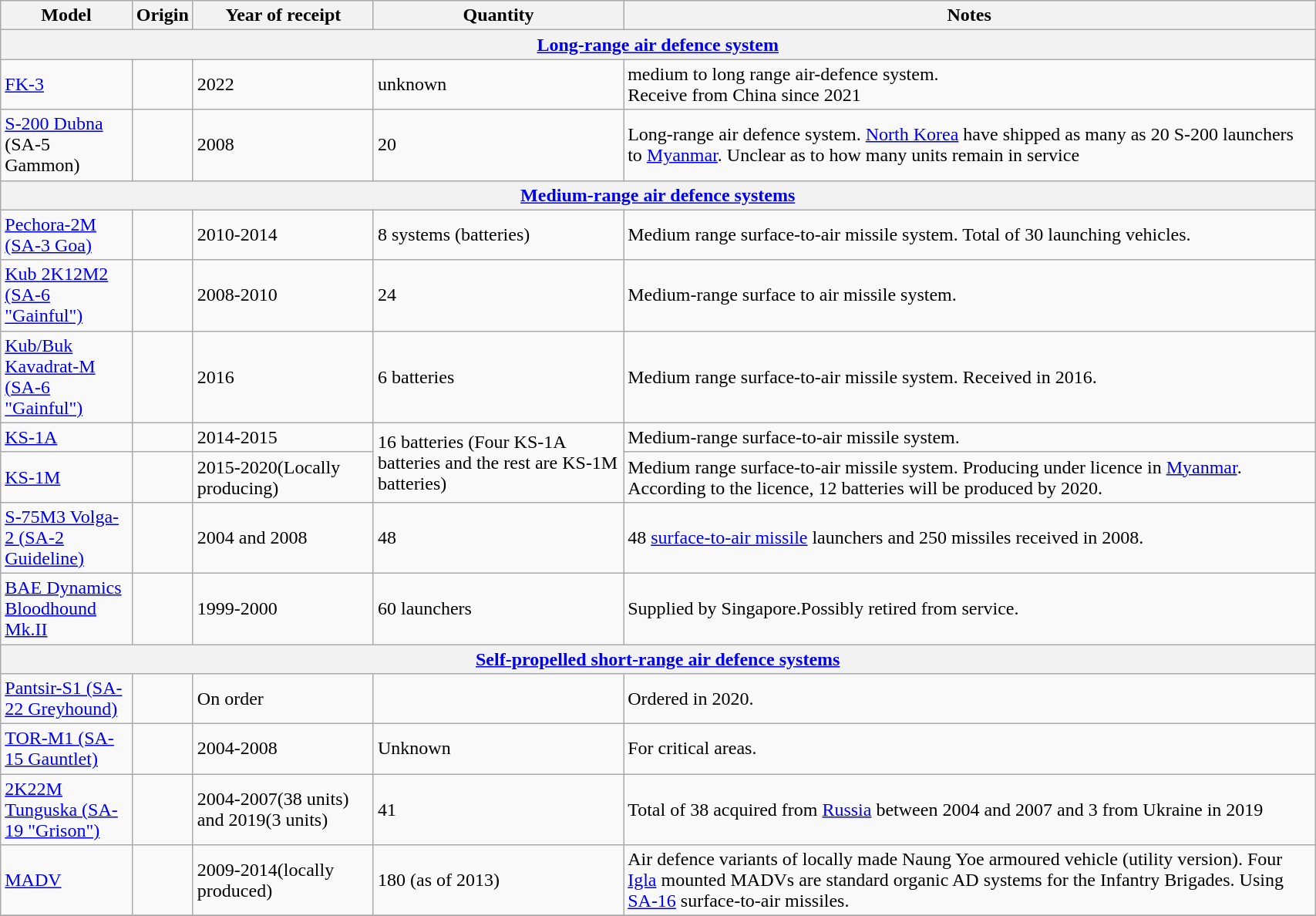<table class="wikitable" style="width:90%;">
<tr>
<th width="10%">Model</th>
<th>Origin</th>
<th>Year of receipt</th>
<th>Quantity</th>
<th>Notes</th>
</tr>
<tr>
<th colspan="5"><a href='#'>Long-range air defence system</a></th>
</tr>
<tr>
<td><a href='#'>FK-3</a></td>
<td></td>
<td>2022</td>
<td>unknown</td>
<td>medium to long range air-defence system.<br>Receive from China since 2021</td>
</tr>
<tr>
<td><a href='#'>S-200 Dubna</a><br>(SA-5 Gammon)</td>
<td></td>
<td>2008</td>
<td>20</td>
<td>Long-range air defence system. <a href='#'>North Korea</a> have shipped as many as 20 S-200 launchers to <a href='#'>Myanmar</a>. Unclear as to how many units remain in service</td>
</tr>
<tr>
<th colspan="5"><a href='#'>Medium-range air defence systems</a></th>
</tr>
<tr>
<td><a href='#'>Pechora-2M (SA-3 Goa)</a></td>
<td></td>
<td>2010-2014</td>
<td>8 systems (batteries)</td>
<td>Medium range surface-to-air missile system. Total of 30 launching vehicles.</td>
</tr>
<tr>
<td><a href='#'>Kub 2K12M2 (SA-6 "Gainful")</a></td>
<td></td>
<td>2008-2010</td>
<td>24</td>
<td>Medium-range surface to air missile system.</td>
</tr>
<tr>
<td><a href='#'>Kub/Buk Kavadrat-M (SA-6 "Gainful")</a></td>
<td></td>
<td>2016</td>
<td>6 batteries</td>
<td>Medium range surface-to-air missile system. Received in 2016.</td>
</tr>
<tr>
<td><a href='#'>KS-1A</a></td>
<td></td>
<td>2014-2015</td>
<td rowspan="2">16 batteries (Four KS-1A batteries and the rest are KS-1M batteries)</td>
<td>Medium-range surface-to-air missile system.</td>
</tr>
<tr>
<td><a href='#'>KS-1M</a></td>
<td></td>
<td>2015-2020(Locally producing)</td>
<td>Medium range surface-to-air missile system. Producing under licence in <a href='#'>Myanmar</a>.  According to the licence, 12 batteries will be produced by 2020.</td>
</tr>
<tr>
<td><a href='#'>S-75M3 Volga-2 (SA-2 Guideline)</a></td>
<td></td>
<td>2004 and 2008</td>
<td>48</td>
<td>48 <a href='#'>surface-to-air missile</a> launchers and 250 missiles received in 2008.</td>
</tr>
<tr>
<td><a href='#'>BAE Dynamics Bloodhound Mk.II</a></td>
<td></td>
<td>1999-2000</td>
<td>60 launchers</td>
<td>Supplied by Singapore.Possibly retired from service.</td>
</tr>
<tr>
<th colspan="5"><a href='#'>Self-propelled short-range air defence systems</a></th>
</tr>
<tr>
<td><a href='#'>Pantsir-S1 (SA-22 Greyhound)</a></td>
<td></td>
<td>On order</td>
<td></td>
<td>Ordered in 2020.</td>
</tr>
<tr>
<td><a href='#'>TOR-M1 (SA-15 Gauntlet)</a></td>
<td></td>
<td>2004-2008</td>
<td>Unknown</td>
<td>For critical areas.</td>
</tr>
<tr>
<td><a href='#'>2K22M Tunguska (SA-19 "Grison")</a></td>
<td></td>
<td>2004-2007(38 units) and 2019(3 units)</td>
<td>41</td>
<td>Total of 38 acquired from <a href='#'>Russia</a> between 2004 and 2007 and 3 from Ukraine in 2019</td>
</tr>
<tr>
<td><a href='#'>MADV</a></td>
<td></td>
<td>2009-2014(locally produced)</td>
<td>180 (as of 2013)</td>
<td>Air defence variants of locally made Naung Yoe armoured vehicle (utility version). Four <a href='#'>Igla</a> mounted MADVs are standard organic AD systems for the Infantry Brigades. Using <a href='#'>SA-16</a> surface-to-air missiles.</td>
</tr>
<tr>
</tr>
</table>
